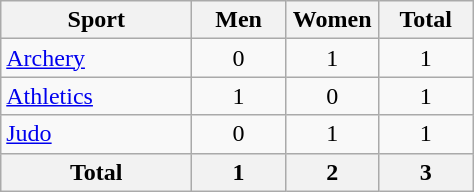<table class="wikitable sortable" style="text-align:center;">
<tr>
<th width=120>Sport</th>
<th width=55>Men</th>
<th width=55>Women</th>
<th width=55>Total</th>
</tr>
<tr>
<td align=left><a href='#'>Archery</a></td>
<td>0</td>
<td>1</td>
<td>1</td>
</tr>
<tr>
<td align=left><a href='#'>Athletics</a></td>
<td>1</td>
<td>0</td>
<td>1</td>
</tr>
<tr>
<td align=left><a href='#'>Judo</a></td>
<td>0</td>
<td>1</td>
<td>1</td>
</tr>
<tr>
<th>Total</th>
<th>1</th>
<th>2</th>
<th>3</th>
</tr>
</table>
